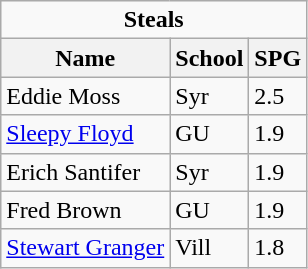<table class="wikitable">
<tr>
<td colspan=3 style="text-align:center;"><strong>Steals</strong></td>
</tr>
<tr>
<th>Name</th>
<th>School</th>
<th>SPG</th>
</tr>
<tr>
<td>Eddie Moss</td>
<td>Syr</td>
<td>2.5</td>
</tr>
<tr>
<td><a href='#'>Sleepy Floyd</a></td>
<td>GU</td>
<td>1.9</td>
</tr>
<tr>
<td>Erich Santifer</td>
<td>Syr</td>
<td>1.9</td>
</tr>
<tr>
<td>Fred Brown</td>
<td>GU</td>
<td>1.9</td>
</tr>
<tr>
<td><a href='#'>Stewart Granger</a></td>
<td>Vill</td>
<td>1.8</td>
</tr>
</table>
